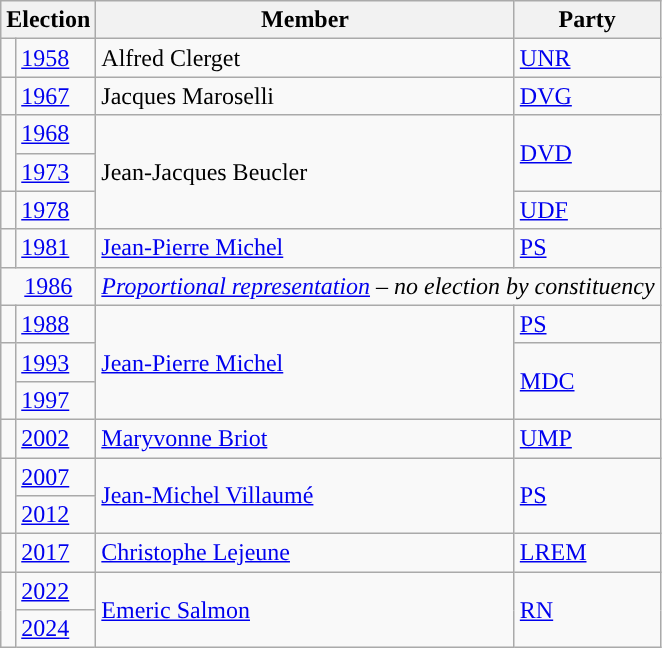<table class="wikitable">
<tr>
<th colspan="2">Election</th>
<th>Member</th>
<th>Party</th>
</tr>
<tr>
<td style="background-color: "></td>
<td><a href='#'>1958</a></td>
<td>Alfred Clerget</td>
<td><a href='#'>UNR</a></td>
</tr>
<tr>
<td style="background-color: "></td>
<td><a href='#'>1967</a></td>
<td>Jacques Maroselli</td>
<td><a href='#'>DVG</a></td>
</tr>
<tr>
<td rowspan="2" style="background-color: "></td>
<td><a href='#'>1968</a></td>
<td rowspan="3">Jean-Jacques Beucler</td>
<td rowspan="2"><a href='#'>DVD</a></td>
</tr>
<tr>
<td><a href='#'>1973</a></td>
</tr>
<tr>
<td style="background-color: "></td>
<td><a href='#'>1978</a></td>
<td><a href='#'>UDF</a></td>
</tr>
<tr>
<td style="background-color: "></td>
<td><a href='#'>1981</a></td>
<td><a href='#'>Jean-Pierre Michel</a></td>
<td><a href='#'>PS</a></td>
</tr>
<tr>
<td colspan="2" align="center"><a href='#'>1986</a></td>
<td colspan="2"><em><a href='#'>Proportional representation</a> – no election by constituency</em></td>
</tr>
<tr>
<td style="background-color: "></td>
<td><a href='#'>1988</a></td>
<td rowspan="3"><a href='#'>Jean-Pierre Michel</a></td>
<td><a href='#'>PS</a></td>
</tr>
<tr>
<td rowspan="2" style="background-color: "></td>
<td><a href='#'>1993</a></td>
<td rowspan="2"><a href='#'>MDC</a></td>
</tr>
<tr>
<td><a href='#'>1997</a></td>
</tr>
<tr>
<td style="background-color: "></td>
<td><a href='#'>2002</a></td>
<td><a href='#'>Maryvonne Briot</a></td>
<td><a href='#'>UMP</a></td>
</tr>
<tr>
<td rowspan="2" style="background-color: "></td>
<td><a href='#'>2007</a></td>
<td rowspan="2"><a href='#'>Jean-Michel Villaumé</a></td>
<td rowspan="2"><a href='#'>PS</a></td>
</tr>
<tr>
<td><a href='#'>2012</a></td>
</tr>
<tr>
<td style="background-color: "></td>
<td><a href='#'>2017</a></td>
<td><a href='#'>Christophe Lejeune</a></td>
<td><a href='#'>LREM</a></td>
</tr>
<tr>
<td rowspan=2 style="background-color: "></td>
<td><a href='#'>2022</a></td>
<td rowspan=2><a href='#'>Emeric Salmon</a></td>
<td rowspan=2><a href='#'>RN</a></td>
</tr>
<tr>
<td><a href='#'>2024</a></td>
</tr>
</table>
